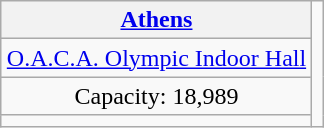<table class="wikitable" style="text-align:center; margin:1em auto;">
<tr>
<th><a href='#'>Athens</a></th>
<td rowspan=4></td>
</tr>
<tr>
<td><a href='#'>O.A.C.A. Olympic Indoor Hall</a></td>
</tr>
<tr>
<td>Capacity: 18,989</td>
</tr>
<tr>
<td></td>
</tr>
</table>
